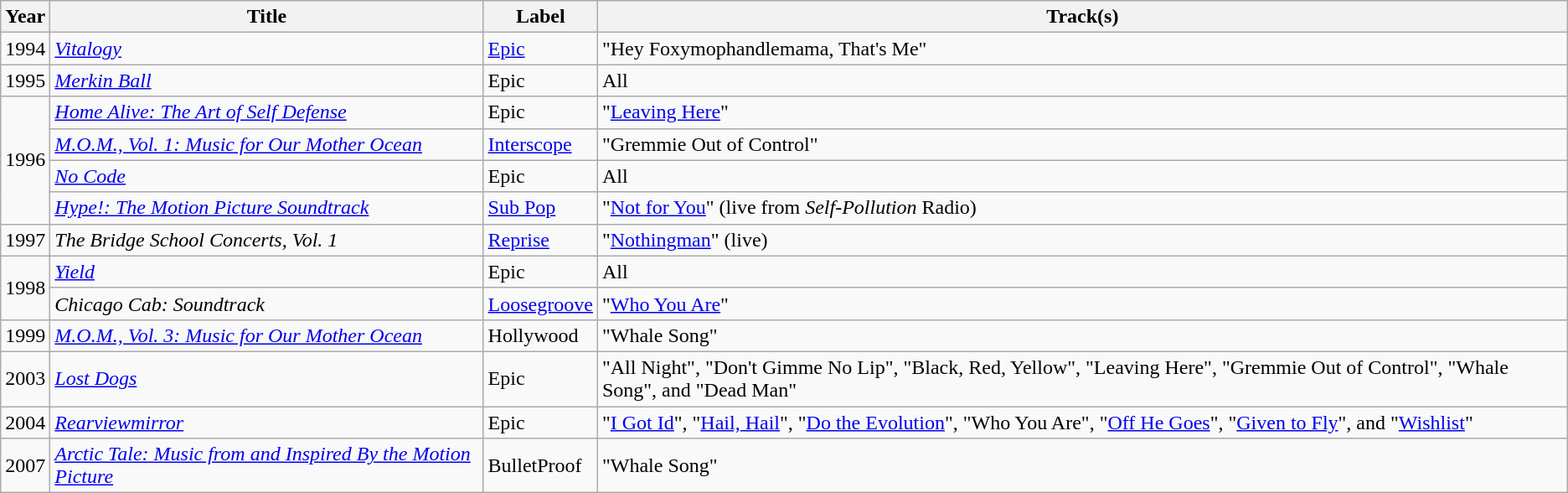<table class="wikitable">
<tr>
<th><strong>Year</strong></th>
<th><strong>Title</strong></th>
<th><strong>Label</strong></th>
<th><strong>Track(s)</strong></th>
</tr>
<tr>
<td>1994</td>
<td><em><a href='#'>Vitalogy</a></em></td>
<td><a href='#'>Epic</a></td>
<td>"Hey Foxymophandlemama, That's Me"</td>
</tr>
<tr>
<td>1995</td>
<td><em><a href='#'>Merkin Ball</a></em></td>
<td>Epic</td>
<td>All</td>
</tr>
<tr>
<td rowspan="4">1996</td>
<td><em><a href='#'>Home Alive: The Art of Self Defense</a></em></td>
<td>Epic</td>
<td>"<a href='#'>Leaving Here</a>"</td>
</tr>
<tr>
<td><em><a href='#'>M.O.M., Vol. 1: Music for Our Mother Ocean</a></em></td>
<td><a href='#'>Interscope</a></td>
<td>"Gremmie Out of Control"</td>
</tr>
<tr>
<td><em><a href='#'>No Code</a></em></td>
<td>Epic</td>
<td>All</td>
</tr>
<tr>
<td><em><a href='#'>Hype!: The Motion Picture Soundtrack</a></em></td>
<td><a href='#'>Sub Pop</a></td>
<td>"<a href='#'>Not for You</a>" (live from <em>Self-Pollution</em> Radio)</td>
</tr>
<tr>
<td>1997</td>
<td><em>The Bridge School Concerts, Vol. 1</em></td>
<td><a href='#'>Reprise</a></td>
<td>"<a href='#'>Nothingman</a>" (live)</td>
</tr>
<tr>
<td rowspan="2">1998</td>
<td><em><a href='#'>Yield</a></em></td>
<td>Epic</td>
<td>All</td>
</tr>
<tr>
<td><em>Chicago Cab: Soundtrack</em></td>
<td><a href='#'>Loosegroove</a></td>
<td>"<a href='#'>Who You Are</a>"</td>
</tr>
<tr>
<td>1999</td>
<td><em><a href='#'>M.O.M., Vol. 3: Music for Our Mother Ocean</a></em></td>
<td>Hollywood</td>
<td>"Whale Song"</td>
</tr>
<tr>
<td>2003</td>
<td><em><a href='#'>Lost Dogs</a></em></td>
<td>Epic</td>
<td>"All Night", "Don't Gimme No Lip", "Black, Red, Yellow", "Leaving Here", "Gremmie Out of Control", "Whale Song", and "Dead Man"</td>
</tr>
<tr>
<td>2004</td>
<td><em><a href='#'>Rearviewmirror</a></em></td>
<td>Epic</td>
<td>"<a href='#'>I Got Id</a>", "<a href='#'>Hail, Hail</a>", "<a href='#'>Do the Evolution</a>", "Who You Are", "<a href='#'>Off He Goes</a>", "<a href='#'>Given to Fly</a>", and "<a href='#'>Wishlist</a>"</td>
</tr>
<tr>
<td>2007</td>
<td><em><a href='#'>Arctic Tale: Music from and Inspired By the Motion Picture</a></em></td>
<td>BulletProof</td>
<td>"Whale Song"</td>
</tr>
</table>
